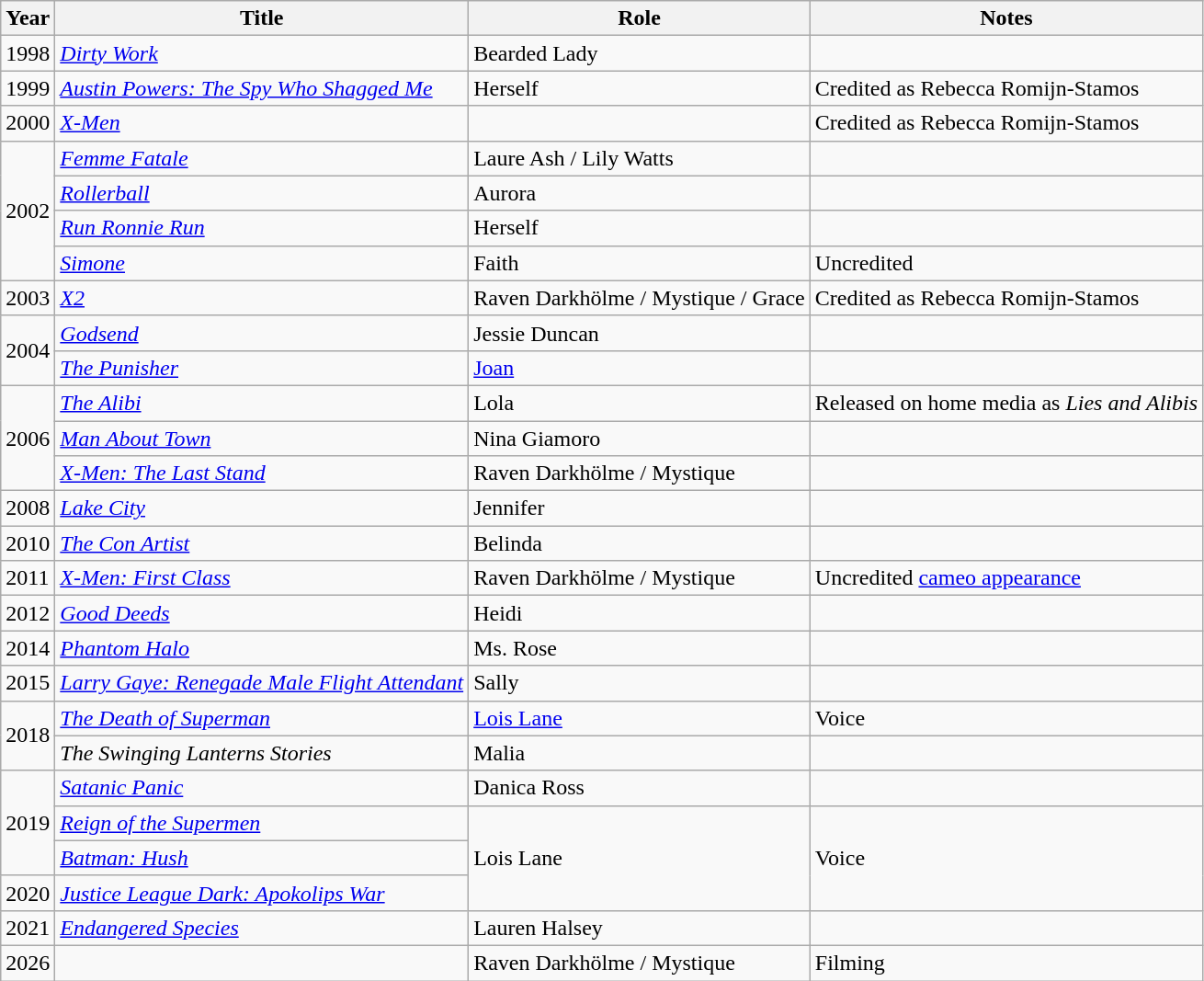<table class="wikitable sortable">
<tr>
<th scope="col">Year</th>
<th scope="col">Title</th>
<th scope="col">Role</th>
<th scope="col" class="unsortable">Notes</th>
</tr>
<tr>
<td>1998</td>
<td><em><a href='#'>Dirty Work</a></em></td>
<td>Bearded Lady</td>
<td></td>
</tr>
<tr>
<td>1999</td>
<td><em><a href='#'>Austin Powers: The Spy Who Shagged Me</a></em></td>
<td>Herself</td>
<td>Credited as Rebecca Romijn-Stamos</td>
</tr>
<tr>
<td>2000</td>
<td><em><a href='#'>X-Men</a></em></td>
<td></td>
<td>Credited as Rebecca Romijn-Stamos</td>
</tr>
<tr>
<td rowspan=4>2002</td>
<td><em><a href='#'>Femme Fatale</a></em></td>
<td>Laure Ash / Lily Watts</td>
<td></td>
</tr>
<tr>
<td><em><a href='#'>Rollerball</a></em></td>
<td>Aurora</td>
<td></td>
</tr>
<tr>
<td><em><a href='#'>Run Ronnie Run</a></em></td>
<td>Herself</td>
<td></td>
</tr>
<tr>
<td><em><a href='#'>Simone</a></em></td>
<td>Faith</td>
<td>Uncredited</td>
</tr>
<tr>
<td>2003</td>
<td><em><a href='#'>X2</a></em></td>
<td>Raven Darkhölme / Mystique / Grace</td>
<td>Credited as Rebecca Romijn-Stamos</td>
</tr>
<tr>
<td rowspan=2>2004</td>
<td><em><a href='#'>Godsend</a></em></td>
<td>Jessie Duncan</td>
<td></td>
</tr>
<tr>
<td data-sort-value="Punisher, The"><em><a href='#'>The Punisher</a></em></td>
<td><a href='#'>Joan</a></td>
<td></td>
</tr>
<tr>
<td rowspan=3>2006</td>
<td data-sort-value="Alibi, The"><em><a href='#'>The Alibi</a></em></td>
<td>Lola</td>
<td>Released on home media as <em>Lies and Alibis</em></td>
</tr>
<tr>
<td><em><a href='#'>Man About Town</a></em></td>
<td>Nina Giamoro</td>
<td></td>
</tr>
<tr>
<td><em><a href='#'>X-Men: The Last Stand</a></em></td>
<td>Raven Darkhölme / Mystique</td>
<td></td>
</tr>
<tr>
<td>2008</td>
<td><em><a href='#'>Lake City</a></em></td>
<td>Jennifer</td>
<td></td>
</tr>
<tr>
<td>2010</td>
<td data-sort-value="Con Artist, The"><em><a href='#'>The Con Artist</a></em></td>
<td>Belinda</td>
<td></td>
</tr>
<tr>
<td>2011</td>
<td><em><a href='#'>X-Men: First Class</a></em></td>
<td>Raven Darkhölme / Mystique</td>
<td>Uncredited <a href='#'>cameo appearance</a></td>
</tr>
<tr>
<td>2012</td>
<td><em><a href='#'>Good Deeds</a></em></td>
<td>Heidi</td>
<td></td>
</tr>
<tr>
<td>2014</td>
<td><em><a href='#'>Phantom Halo</a></em></td>
<td>Ms. Rose</td>
<td></td>
</tr>
<tr>
<td>2015</td>
<td><em><a href='#'>Larry Gaye: Renegade Male Flight Attendant</a></em></td>
<td>Sally</td>
<td></td>
</tr>
<tr>
<td rowspan=2>2018</td>
<td data-sort-value="Death of Superman, The"><em><a href='#'>The Death of Superman</a></em></td>
<td><a href='#'>Lois Lane</a></td>
<td>Voice</td>
</tr>
<tr>
<td data-sort-value="Swinging Lanterns Stories, The"><em>The Swinging Lanterns Stories</em></td>
<td>Malia</td>
<td></td>
</tr>
<tr>
<td rowspan=3>2019</td>
<td><em><a href='#'>Satanic Panic</a></em></td>
<td>Danica Ross</td>
<td></td>
</tr>
<tr>
<td><em><a href='#'>Reign of the Supermen</a></em></td>
<td rowspan=3>Lois Lane</td>
<td rowspan="3">Voice</td>
</tr>
<tr>
<td><em><a href='#'>Batman: Hush</a></em></td>
</tr>
<tr>
<td>2020</td>
<td><em><a href='#'>Justice League Dark: Apokolips War</a></em></td>
</tr>
<tr>
<td>2021</td>
<td><em><a href='#'>Endangered Species</a></em></td>
<td>Lauren Halsey</td>
<td></td>
</tr>
<tr>
<td>2026</td>
<td></td>
<td>Raven Darkhölme / Mystique</td>
<td>Filming</td>
</tr>
</table>
